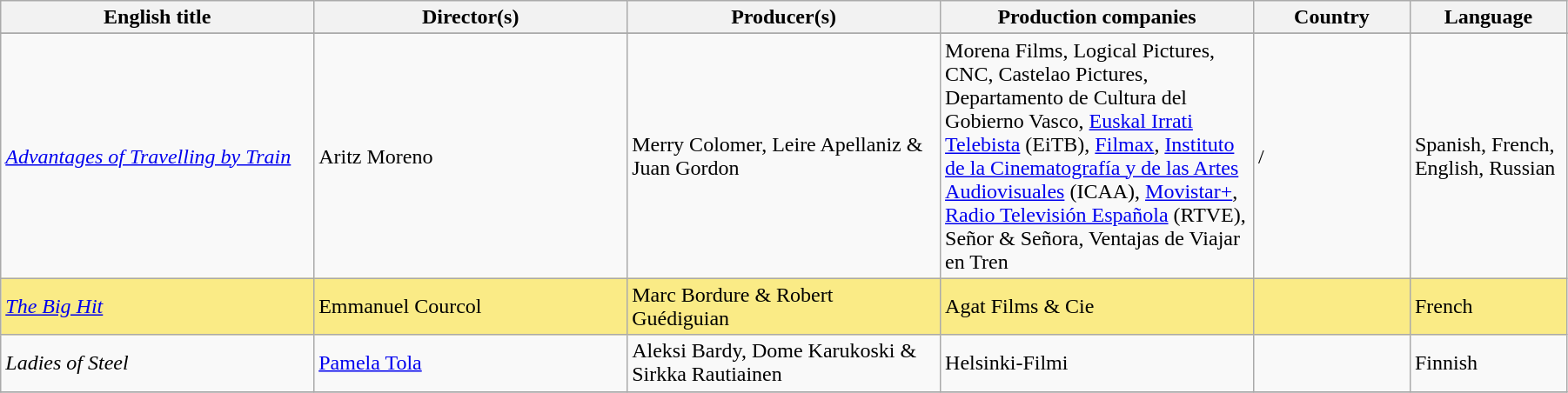<table class="sortable wikitable" width="95%" cellpadding="5">
<tr>
<th width="20%">English title</th>
<th width="20%">Director(s)</th>
<th width="20%">Producer(s)</th>
<th width="20%">Production companies</th>
<th width="10%">Country</th>
<th width="10%">Language</th>
</tr>
<tr>
</tr>
<tr>
<td><em><a href='#'>Advantages of Travelling by Train</a></em></td>
<td>Aritz Moreno</td>
<td>Merry Colomer, Leire Apellaniz & Juan Gordon</td>
<td>Morena Films, Logical Pictures, CNC, Castelao Pictures, Departamento de Cultura del Gobierno Vasco, <a href='#'>Euskal Irrati Telebista</a> (EiTB), <a href='#'>Filmax</a>, <a href='#'>Instituto de la Cinematografía y de las Artes Audiovisuales</a> (ICAA), <a href='#'>Movistar+</a>, <a href='#'>Radio Televisión Española</a> (RTVE), Señor & Señora, Ventajas de Viajar en Tren</td>
<td> / </td>
<td>Spanish, French, English, Russian</td>
</tr>
<tr style="background:#FAEB86">
<td><em><a href='#'>The Big Hit</a></em></td>
<td>Emmanuel Courcol</td>
<td>Marc Bordure & Robert Guédiguian</td>
<td>Agat Films & Cie</td>
<td></td>
<td>French</td>
</tr>
<tr>
<td><em>Ladies of Steel</em></td>
<td><a href='#'>Pamela Tola</a></td>
<td>Aleksi Bardy, Dome Karukoski & Sirkka Rautiainen</td>
<td>Helsinki-Filmi</td>
<td></td>
<td>Finnish</td>
</tr>
<tr>
</tr>
</table>
